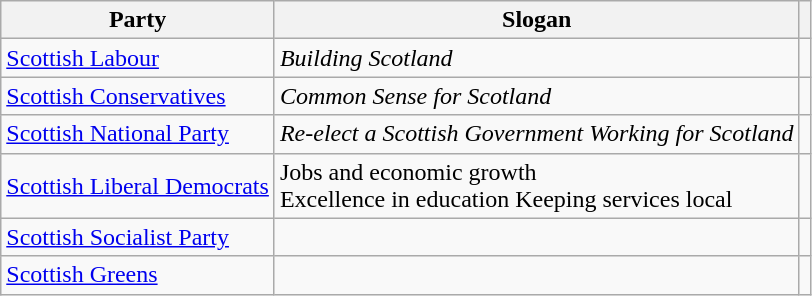<table class="wikitable">
<tr>
<th>Party</th>
<th>Slogan</th>
<th></th>
</tr>
<tr>
<td><a href='#'>Scottish Labour</a></td>
<td><em>Building Scotland</em></td>
<td></td>
</tr>
<tr>
<td><a href='#'>Scottish Conservatives</a></td>
<td><em>Common Sense for Scotland</em></td>
<td></td>
</tr>
<tr>
<td><a href='#'>Scottish National Party</a></td>
<td><em>Re-elect a Scottish Government Working for Scotland</em></td>
<td></td>
</tr>
<tr>
<td><a href='#'>Scottish Liberal Democrats</a></td>
<td>Jobs and economic growth<br>Excellence in education
Keeping services local</td>
<td></td>
</tr>
<tr>
<td><a href='#'>Scottish Socialist Party</a></td>
<td></td>
<td></td>
</tr>
<tr>
<td><a href='#'>Scottish Greens</a></td>
<td></td>
<td></td>
</tr>
</table>
